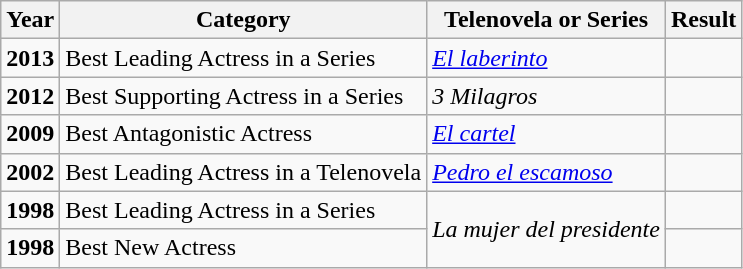<table class="wikitable">
<tr>
<th><strong>Year</strong></th>
<th><strong>Category</strong></th>
<th><strong>Telenovela or Series</strong></th>
<th>Result</th>
</tr>
<tr>
<td><strong>2013</strong></td>
<td>Best Leading Actress in a Series</td>
<td><em><a href='#'>El laberinto</a></em></td>
<td></td>
</tr>
<tr>
<td><strong>2012</strong></td>
<td>Best Supporting Actress in a Series</td>
<td><em>3 Milagros</em></td>
<td></td>
</tr>
<tr>
<td><strong>2009</strong></td>
<td>Best Antagonistic Actress</td>
<td><em><a href='#'>El cartel</a></em></td>
<td></td>
</tr>
<tr>
<td><strong>2002</strong></td>
<td>Best Leading Actress in a Telenovela</td>
<td><em><a href='#'>Pedro el escamoso</a></em></td>
<td></td>
</tr>
<tr>
<td><strong>1998</strong></td>
<td>Best Leading Actress in a Series</td>
<td rowspan="2"><em>La mujer del presidente</em></td>
<td></td>
</tr>
<tr>
<td><strong>1998</strong></td>
<td>Best New Actress</td>
<td></td>
</tr>
</table>
